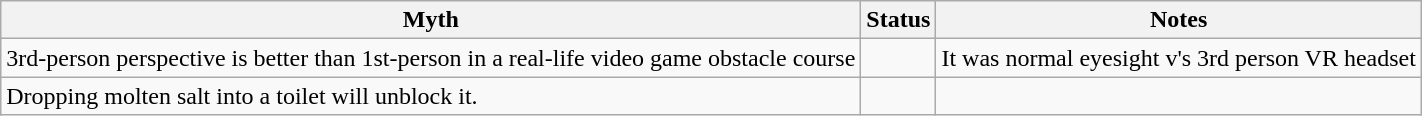<table class="wikitable">
<tr>
<th>Myth</th>
<th>Status</th>
<th>Notes</th>
</tr>
<tr>
<td>3rd-person perspective is better than 1st-person in a real-life video game obstacle course</td>
<td></td>
<td>It was normal eyesight v's 3rd person VR headset</td>
</tr>
<tr>
<td>Dropping molten salt into a toilet will unblock it.</td>
<td></td>
<td></td>
</tr>
</table>
